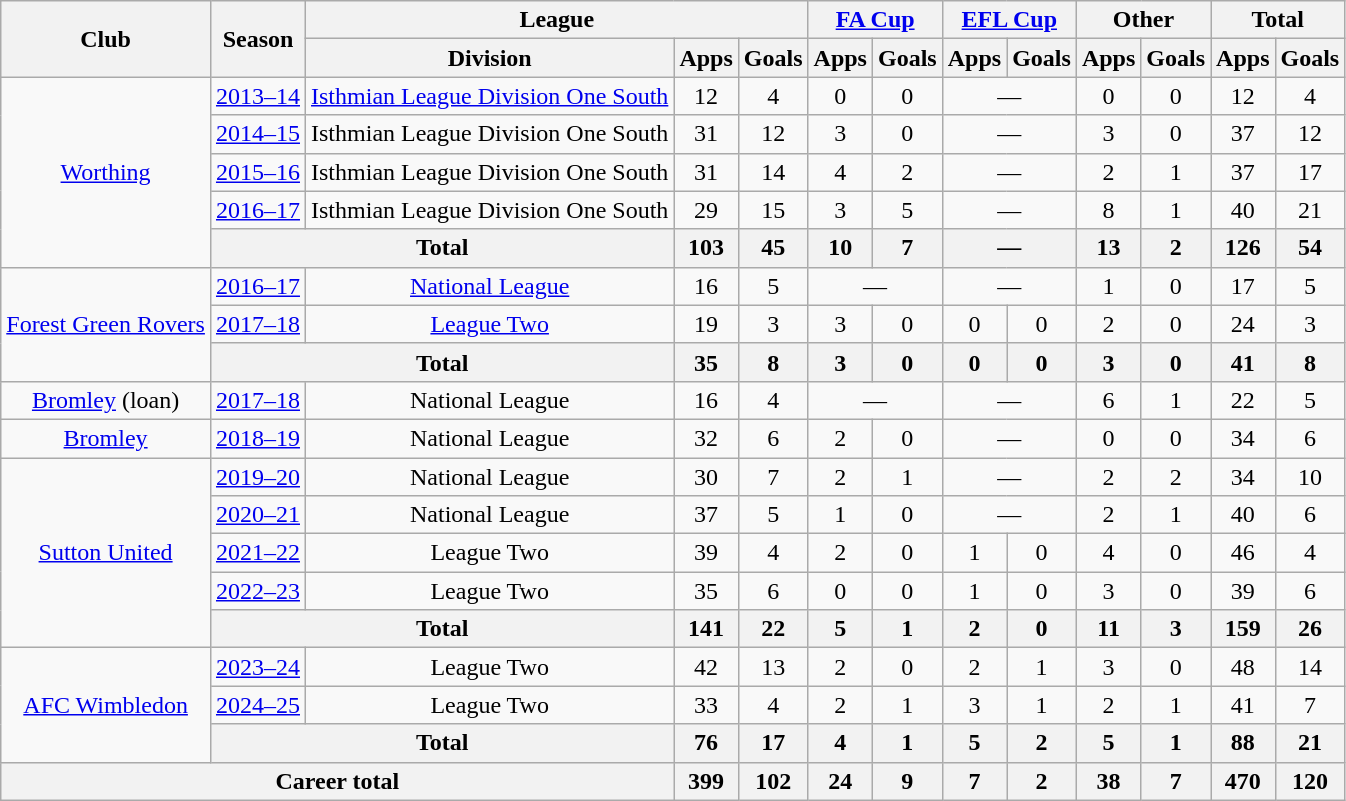<table class="wikitable" style="text-align:center">
<tr>
<th rowspan="2">Club</th>
<th rowspan="2">Season</th>
<th colspan="3">League</th>
<th colspan="2"><a href='#'>FA Cup</a></th>
<th colspan="2"><a href='#'>EFL Cup</a></th>
<th colspan="2">Other</th>
<th colspan="2">Total</th>
</tr>
<tr>
<th>Division</th>
<th>Apps</th>
<th>Goals</th>
<th>Apps</th>
<th>Goals</th>
<th>Apps</th>
<th>Goals</th>
<th>Apps</th>
<th>Goals</th>
<th>Apps</th>
<th>Goals</th>
</tr>
<tr>
<td rowspan="5"><a href='#'>Worthing</a></td>
<td><a href='#'>2013–14</a></td>
<td><a href='#'>Isthmian League Division One South</a></td>
<td>12</td>
<td>4</td>
<td>0</td>
<td>0</td>
<td colspan="2">—</td>
<td>0</td>
<td>0</td>
<td>12</td>
<td>4</td>
</tr>
<tr>
<td><a href='#'>2014–15</a></td>
<td>Isthmian League Division One South</td>
<td>31</td>
<td>12</td>
<td>3</td>
<td>0</td>
<td colspan="2">—</td>
<td>3</td>
<td>0</td>
<td>37</td>
<td>12</td>
</tr>
<tr>
<td><a href='#'>2015–16</a></td>
<td>Isthmian League Division One South</td>
<td>31</td>
<td>14</td>
<td>4</td>
<td>2</td>
<td colspan="2">—</td>
<td>2</td>
<td>1</td>
<td>37</td>
<td>17</td>
</tr>
<tr>
<td><a href='#'>2016–17</a></td>
<td>Isthmian League Division One South</td>
<td>29</td>
<td>15</td>
<td>3</td>
<td>5</td>
<td colspan="2">—</td>
<td>8</td>
<td>1</td>
<td>40</td>
<td>21</td>
</tr>
<tr>
<th colspan="2">Total</th>
<th>103</th>
<th>45</th>
<th>10</th>
<th>7</th>
<th colspan="2">—</th>
<th>13</th>
<th>2</th>
<th>126</th>
<th>54</th>
</tr>
<tr>
<td rowspan="3"><a href='#'>Forest Green Rovers</a></td>
<td><a href='#'>2016–17</a></td>
<td><a href='#'>National League</a></td>
<td>16</td>
<td>5</td>
<td colspan="2">—</td>
<td colspan="2">—</td>
<td>1</td>
<td>0</td>
<td>17</td>
<td>5</td>
</tr>
<tr>
<td><a href='#'>2017–18</a></td>
<td><a href='#'>League Two</a></td>
<td>19</td>
<td>3</td>
<td>3</td>
<td>0</td>
<td>0</td>
<td>0</td>
<td>2</td>
<td>0</td>
<td>24</td>
<td>3</td>
</tr>
<tr>
<th colspan="2">Total</th>
<th>35</th>
<th>8</th>
<th>3</th>
<th>0</th>
<th>0</th>
<th>0</th>
<th>3</th>
<th>0</th>
<th>41</th>
<th>8</th>
</tr>
<tr>
<td><a href='#'>Bromley</a> (loan)</td>
<td><a href='#'>2017–18</a></td>
<td>National League</td>
<td>16</td>
<td>4</td>
<td colspan="2">—</td>
<td colspan="2">—</td>
<td>6</td>
<td>1</td>
<td>22</td>
<td>5</td>
</tr>
<tr>
<td><a href='#'>Bromley</a></td>
<td><a href='#'>2018–19</a></td>
<td>National League</td>
<td>32</td>
<td>6</td>
<td>2</td>
<td>0</td>
<td colspan="2">—</td>
<td>0</td>
<td>0</td>
<td>34</td>
<td>6</td>
</tr>
<tr>
<td rowspan="5"><a href='#'>Sutton United</a></td>
<td><a href='#'>2019–20</a></td>
<td>National League</td>
<td>30</td>
<td>7</td>
<td>2</td>
<td>1</td>
<td colspan="2">—</td>
<td>2</td>
<td>2</td>
<td>34</td>
<td>10</td>
</tr>
<tr>
<td><a href='#'>2020–21</a></td>
<td>National League</td>
<td>37</td>
<td>5</td>
<td>1</td>
<td>0</td>
<td colspan="2">—</td>
<td>2</td>
<td>1</td>
<td>40</td>
<td>6</td>
</tr>
<tr>
<td><a href='#'>2021–22</a></td>
<td>League Two</td>
<td>39</td>
<td>4</td>
<td>2</td>
<td>0</td>
<td>1</td>
<td>0</td>
<td>4</td>
<td>0</td>
<td>46</td>
<td>4</td>
</tr>
<tr>
<td><a href='#'>2022–23</a></td>
<td>League Two</td>
<td>35</td>
<td>6</td>
<td>0</td>
<td>0</td>
<td>1</td>
<td>0</td>
<td>3</td>
<td>0</td>
<td>39</td>
<td>6</td>
</tr>
<tr>
<th colspan="2">Total</th>
<th>141</th>
<th>22</th>
<th>5</th>
<th>1</th>
<th>2</th>
<th>0</th>
<th>11</th>
<th>3</th>
<th>159</th>
<th>26</th>
</tr>
<tr>
<td rowspan="3"><a href='#'>AFC Wimbledon</a></td>
<td><a href='#'>2023–24</a></td>
<td>League Two</td>
<td>42</td>
<td>13</td>
<td>2</td>
<td>0</td>
<td>2</td>
<td>1</td>
<td>3</td>
<td>0</td>
<td>48</td>
<td>14</td>
</tr>
<tr>
<td><a href='#'>2024–25</a></td>
<td>League Two</td>
<td>33</td>
<td>4</td>
<td>2</td>
<td>1</td>
<td>3</td>
<td>1</td>
<td>2</td>
<td>1</td>
<td>41</td>
<td>7</td>
</tr>
<tr>
<th colspan="2">Total</th>
<th>76</th>
<th>17</th>
<th>4</th>
<th>1</th>
<th>5</th>
<th>2</th>
<th>5</th>
<th>1</th>
<th>88</th>
<th>21</th>
</tr>
<tr>
<th colspan="3">Career total</th>
<th>399</th>
<th>102</th>
<th>24</th>
<th>9</th>
<th>7</th>
<th>2</th>
<th>38</th>
<th>7</th>
<th>470</th>
<th>120</th>
</tr>
</table>
